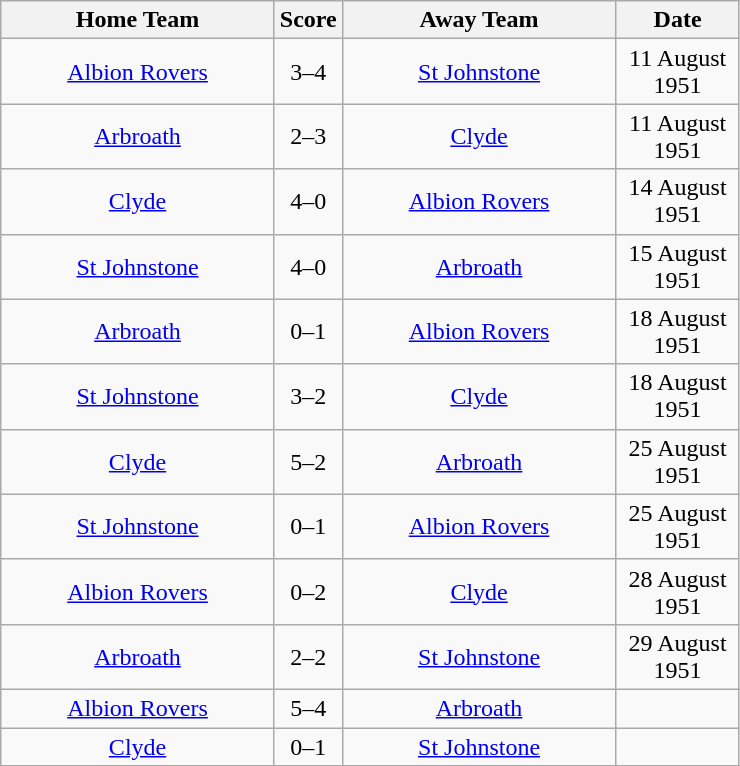<table class="wikitable" style="text-align:center;">
<tr>
<th width=175>Home Team</th>
<th width=20>Score</th>
<th width=175>Away Team</th>
<th width= 75>Date</th>
</tr>
<tr>
<td><a href='#'>Albion Rovers</a></td>
<td>3–4</td>
<td><a href='#'>St Johnstone</a></td>
<td>11 August 1951</td>
</tr>
<tr>
<td><a href='#'>Arbroath</a></td>
<td>2–3</td>
<td><a href='#'>Clyde</a></td>
<td>11 August 1951</td>
</tr>
<tr>
<td><a href='#'>Clyde</a></td>
<td>4–0</td>
<td><a href='#'>Albion Rovers</a></td>
<td>14 August 1951</td>
</tr>
<tr>
<td><a href='#'>St Johnstone</a></td>
<td>4–0</td>
<td><a href='#'>Arbroath</a></td>
<td>15 August 1951</td>
</tr>
<tr>
<td><a href='#'>Arbroath</a></td>
<td>0–1</td>
<td><a href='#'>Albion Rovers</a></td>
<td>18 August 1951</td>
</tr>
<tr>
<td><a href='#'>St Johnstone</a></td>
<td>3–2</td>
<td><a href='#'>Clyde</a></td>
<td>18 August 1951</td>
</tr>
<tr>
<td><a href='#'>Clyde</a></td>
<td>5–2</td>
<td><a href='#'>Arbroath</a></td>
<td>25 August 1951</td>
</tr>
<tr>
<td><a href='#'>St Johnstone</a></td>
<td>0–1</td>
<td><a href='#'>Albion Rovers</a></td>
<td>25 August 1951</td>
</tr>
<tr>
<td><a href='#'>Albion Rovers</a></td>
<td>0–2</td>
<td><a href='#'>Clyde</a></td>
<td>28 August 1951</td>
</tr>
<tr>
<td><a href='#'>Arbroath</a></td>
<td>2–2</td>
<td><a href='#'>St Johnstone</a></td>
<td>29 August 1951</td>
</tr>
<tr>
<td><a href='#'>Albion Rovers</a></td>
<td>5–4</td>
<td><a href='#'>Arbroath</a></td>
<td></td>
</tr>
<tr>
<td><a href='#'>Clyde</a></td>
<td>0–1</td>
<td><a href='#'>St Johnstone</a></td>
<td></td>
</tr>
<tr>
</tr>
</table>
